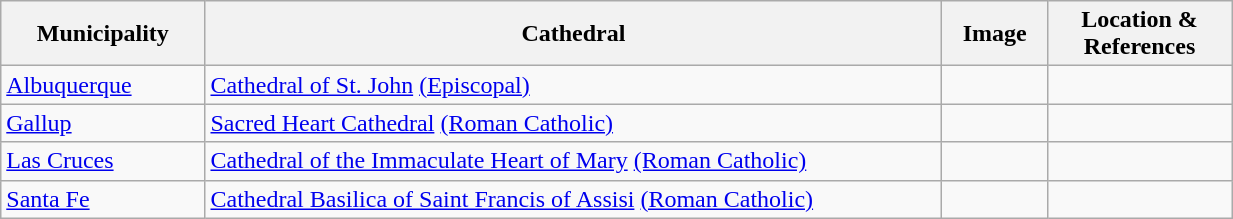<table width=65% class="wikitable">
<tr>
<th width = 10%>Municipality</th>
<th width = 40%>Cathedral</th>
<th width = 5%>Image</th>
<th width = 10%>Location & References</th>
</tr>
<tr>
<td><a href='#'>Albuquerque</a></td>
<td><a href='#'>Cathedral of St. John</a> <a href='#'>(Episcopal)</a></td>
<td></td>
<td><small></small><br></td>
</tr>
<tr>
<td><a href='#'>Gallup</a></td>
<td><a href='#'>Sacred Heart Cathedral</a> <a href='#'>(Roman Catholic)</a></td>
<td></td>
<td><small></small><br></td>
</tr>
<tr>
<td><a href='#'>Las Cruces</a></td>
<td><a href='#'>Cathedral of the Immaculate Heart of Mary</a> <a href='#'>(Roman Catholic)</a></td>
<td></td>
<td><small></small><br></td>
</tr>
<tr>
<td><a href='#'>Santa Fe</a></td>
<td><a href='#'>Cathedral Basilica of Saint Francis of Assisi</a> <a href='#'>(Roman Catholic)</a></td>
<td></td>
<td><small></small><br></td>
</tr>
</table>
